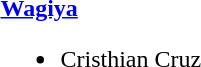<table>
<tr>
<td><strong><a href='#'>Wagiya</a></strong><br><ul><li> Cristhian Cruz </li></ul></td>
</tr>
</table>
